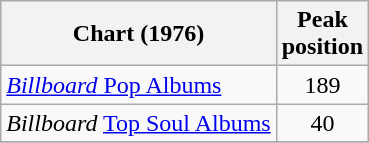<table class="wikitable">
<tr>
<th>Chart (1976)</th>
<th>Peak<br>position</th>
</tr>
<tr>
<td><a href='#'><em>Billboard</em> Pop Albums</a></td>
<td align=center>189</td>
</tr>
<tr>
<td><em>Billboard</em> <a href='#'>Top Soul Albums</a></td>
<td align=center>40</td>
</tr>
<tr>
</tr>
</table>
